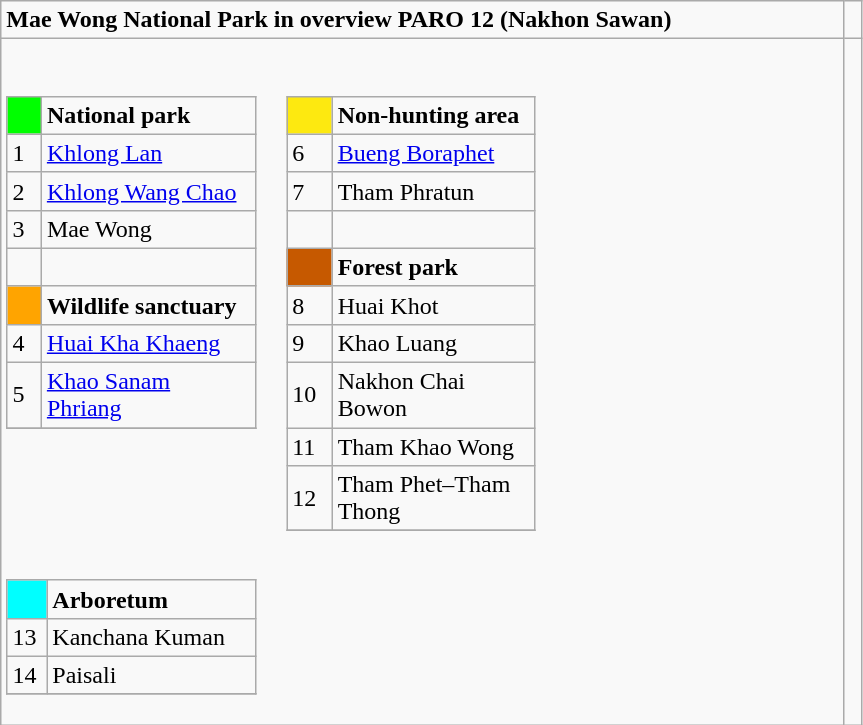<table role="presentation" class="wikitable mw-collapsible mw-collapsed">
<tr>
<td><strong>Mae Wong National Park in overview PARO 12 (Nakhon Sawan)</strong></td>
<td> </td>
</tr>
<tr>
<td><br><table class= "wikitable" style= "width:30%; display:inline-table;">
<tr>
<td style="width:3%; background:#00FF00;"> </td>
<td style="width:27%;"><strong>National park</strong></td>
</tr>
<tr>
<td>1</td>
<td><a href='#'>Khlong Lan</a></td>
</tr>
<tr>
<td>2</td>
<td><a href='#'>Khlong Wang Chao</a></td>
</tr>
<tr>
<td>3</td>
<td>Mae Wong</td>
</tr>
<tr>
<td> </td>
</tr>
<tr>
<td style="background:#FFA400;"> </td>
<td><strong>Wildlife sanctuary</strong></td>
</tr>
<tr>
<td>4</td>
<td><a href='#'>Huai Kha Khaeng</a></td>
</tr>
<tr>
<td>5</td>
<td><a href='#'>Khao Sanam Phriang</a></td>
</tr>
<tr>
</tr>
</table>
<table class= "wikitable" style= "width:30%; display:inline-table;">
<tr>
<td style="width:3%; background:#FDE910;"> </td>
<td style="width:30%;"><strong>Non-hunting area</strong></td>
</tr>
<tr>
<td>6</td>
<td><a href='#'>Bueng Boraphet</a></td>
</tr>
<tr>
<td>7</td>
<td>Tham Phratun</td>
</tr>
<tr>
<td>  </td>
</tr>
<tr>
<td style="width:3%; background:#C65900;"> </td>
<td style="width:27%;"><strong>Forest park</strong></td>
</tr>
<tr>
<td>8</td>
<td>Huai Khot</td>
</tr>
<tr>
<td>9</td>
<td>Khao Luang</td>
</tr>
<tr>
<td>10</td>
<td>Nakhon Chai Bowon</td>
</tr>
<tr>
<td>11</td>
<td>Tham Khao Wong</td>
</tr>
<tr>
<td>12</td>
<td>Tham Phet–Tham Thong</td>
</tr>
<tr>
</tr>
</table>
<table class= "wikitable" style= "width:30%; display:inline-table;">
<tr>
<td style="background:#00FFFF;"> </td>
<td><strong>Arboretum</strong></td>
</tr>
<tr>
<td>13</td>
<td>Kanchana Kuman</td>
</tr>
<tr>
<td>14</td>
<td>Paisali</td>
</tr>
<tr>
</tr>
</table>
</td>
</tr>
</table>
